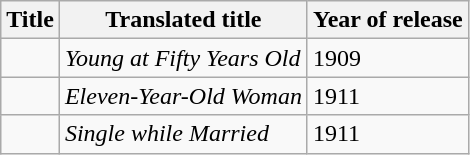<table class="wikitable">
<tr>
<th>Title</th>
<th>Translated title</th>
<th>Year of release</th>
</tr>
<tr>
<td><em></em></td>
<td><em>Young at Fifty Years Old</em></td>
<td>1909</td>
</tr>
<tr>
<td><em></em></td>
<td><em>Eleven-Year-Old Woman</em></td>
<td>1911</td>
</tr>
<tr>
<td><em></em></td>
<td><em>Single while Married</em></td>
<td>1911</td>
</tr>
</table>
